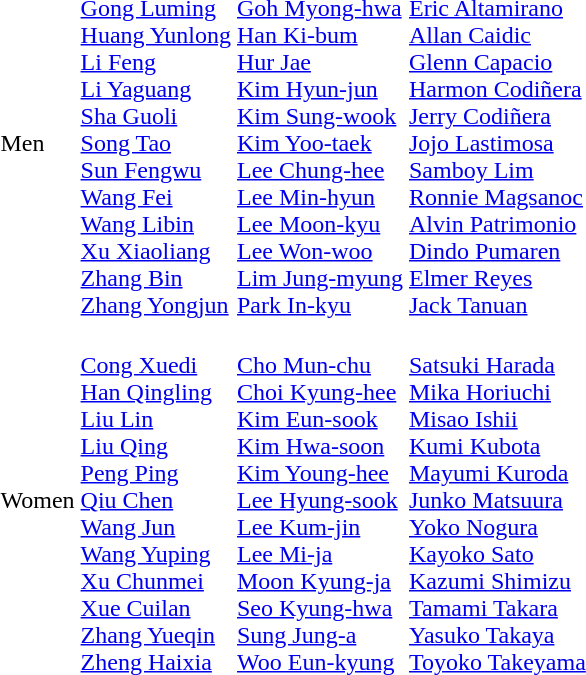<table>
<tr>
<td>Men<br></td>
<td><br><a href='#'>Gong Luming</a><br><a href='#'>Huang Yunlong</a><br><a href='#'>Li Feng</a><br><a href='#'>Li Yaguang</a><br><a href='#'>Sha Guoli</a><br><a href='#'>Song Tao</a><br><a href='#'>Sun Fengwu</a><br><a href='#'>Wang Fei</a><br><a href='#'>Wang Libin</a><br><a href='#'>Xu Xiaoliang</a><br><a href='#'>Zhang Bin</a><br><a href='#'>Zhang Yongjun</a></td>
<td><br><a href='#'>Goh Myong-hwa</a><br><a href='#'>Han Ki-bum</a><br><a href='#'>Hur Jae</a><br><a href='#'>Kim Hyun-jun</a><br><a href='#'>Kim Sung-wook</a><br><a href='#'>Kim Yoo-taek</a><br><a href='#'>Lee Chung-hee</a><br><a href='#'>Lee Min-hyun</a><br><a href='#'>Lee Moon-kyu</a><br><a href='#'>Lee Won-woo</a><br><a href='#'>Lim Jung-myung</a><br><a href='#'>Park In-kyu</a></td>
<td><br><a href='#'>Eric Altamirano</a><br><a href='#'>Allan Caidic</a><br><a href='#'>Glenn Capacio</a><br><a href='#'>Harmon Codiñera</a><br><a href='#'>Jerry Codiñera</a><br><a href='#'>Jojo Lastimosa</a><br><a href='#'>Samboy Lim</a><br><a href='#'>Ronnie Magsanoc</a><br><a href='#'>Alvin Patrimonio</a><br><a href='#'>Dindo Pumaren</a><br><a href='#'>Elmer Reyes</a><br><a href='#'>Jack Tanuan</a></td>
</tr>
<tr>
<td>Women<br></td>
<td><br><a href='#'>Cong Xuedi</a><br><a href='#'>Han Qingling</a><br><a href='#'>Liu Lin</a><br><a href='#'>Liu Qing</a><br><a href='#'>Peng Ping</a><br><a href='#'>Qiu Chen</a><br><a href='#'>Wang Jun</a><br><a href='#'>Wang Yuping</a><br><a href='#'>Xu Chunmei</a><br><a href='#'>Xue Cuilan</a><br><a href='#'>Zhang Yueqin</a><br><a href='#'>Zheng Haixia</a></td>
<td><br><a href='#'>Cho Mun-chu</a><br><a href='#'>Choi Kyung-hee</a><br><a href='#'>Kim Eun-sook</a><br><a href='#'>Kim Hwa-soon</a><br><a href='#'>Kim Young-hee</a><br><a href='#'>Lee Hyung-sook</a><br><a href='#'>Lee Kum-jin</a><br><a href='#'>Lee Mi-ja</a><br><a href='#'>Moon Kyung-ja</a><br><a href='#'>Seo Kyung-hwa</a><br><a href='#'>Sung Jung-a</a><br><a href='#'>Woo Eun-kyung</a></td>
<td><br><a href='#'>Satsuki Harada</a><br><a href='#'>Mika Horiuchi</a><br><a href='#'>Misao Ishii</a><br><a href='#'>Kumi Kubota</a><br><a href='#'>Mayumi Kuroda</a><br><a href='#'>Junko Matsuura</a><br><a href='#'>Yoko Nogura</a><br><a href='#'>Kayoko Sato</a><br><a href='#'>Kazumi Shimizu</a><br><a href='#'>Tamami Takara</a><br><a href='#'>Yasuko Takaya</a><br><a href='#'>Toyoko Takeyama</a></td>
</tr>
</table>
